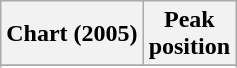<table class="wikitable sortable plainrowheaders" style="text-align:center">
<tr>
<th scope="col">Chart (2005)</th>
<th scope="col">Peak<br> position</th>
</tr>
<tr>
</tr>
<tr>
</tr>
<tr>
</tr>
</table>
